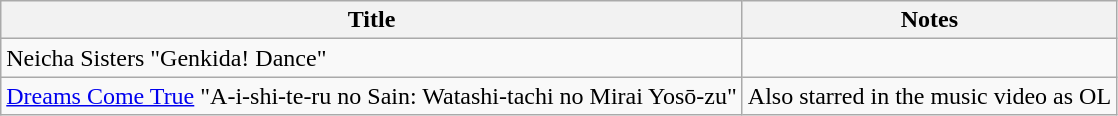<table class="wikitable">
<tr>
<th>Title</th>
<th>Notes</th>
</tr>
<tr>
<td>Neicha Sisters "Genkida! Dance"</td>
<td></td>
</tr>
<tr>
<td><a href='#'>Dreams Come True</a> "A-i-shi-te-ru no Sain: Watashi-tachi no Mirai Yosō-zu"</td>
<td>Also starred in the music video as OL</td>
</tr>
</table>
